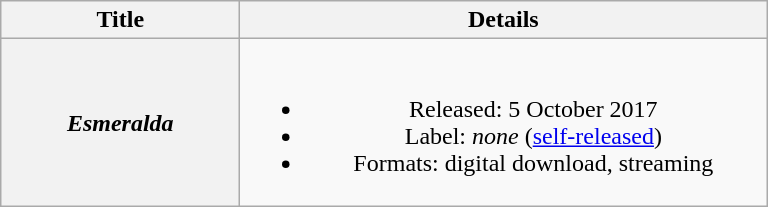<table class="wikitable plainrowheaders" style="text-align:center">
<tr>
<th scope="col" style="width:9.5em">Title</th>
<th scope="col" style="width:21.5em">Details</th>
</tr>
<tr>
<th scope="row"><em>Esmeralda</em></th>
<td><br><ul><li>Released: 5 October 2017</li><li>Label: <em>none</em> (<a href='#'>self-released</a>)</li><li>Formats: digital download, streaming</li></ul></td>
</tr>
</table>
